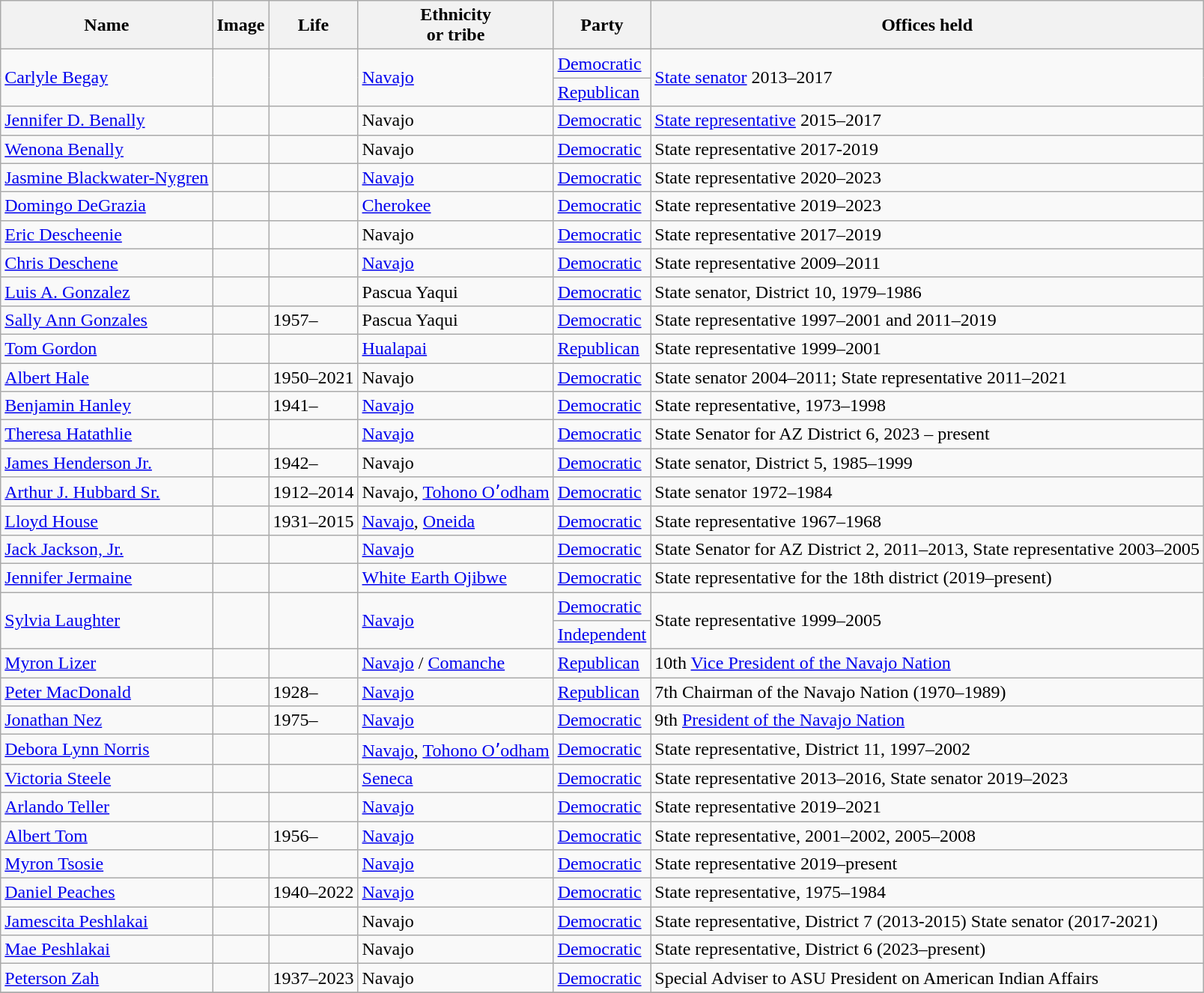<table class="wikitable">
<tr>
<th>Name</th>
<th>Image</th>
<th>Life</th>
<th>Ethnicity<br>or tribe</th>
<th>Party</th>
<th>Offices held</th>
</tr>
<tr>
<td rowspan="2" style="white-space:nowrap;"><a href='#'>Carlyle Begay</a></td>
<td rowspan="2"></td>
<td rowspan="2" style="white-space:nowrap;"></td>
<td rowspan="2"><a href='#'>Navajo</a></td>
<td><a href='#'>Democratic</a></td>
<td rowspan="2"><a href='#'>State senator</a> 2013–2017</td>
</tr>
<tr>
<td><a href='#'>Republican</a></td>
</tr>
<tr>
<td style="white-space:nowrap;"><a href='#'>Jennifer D. Benally</a></td>
<td></td>
<td></td>
<td>Navajo</td>
<td><a href='#'>Democratic</a></td>
<td><a href='#'>State representative</a> 2015–2017</td>
</tr>
<tr>
<td style="white-space:nowrap;"><a href='#'>Wenona Benally</a></td>
<td></td>
<td></td>
<td>Navajo</td>
<td><a href='#'>Democratic</a></td>
<td>State representative 2017-2019</td>
</tr>
<tr>
<td style="white-space:nowrap;"><a href='#'>Jasmine Blackwater-Nygren</a></td>
<td></td>
<td></td>
<td><a href='#'>Navajo</a></td>
<td><a href='#'>Democratic</a></td>
<td>State representative 2020–2023</td>
</tr>
<tr>
<td style="white-space:nowrap;"><a href='#'>Domingo DeGrazia</a></td>
<td></td>
<td></td>
<td><a href='#'>Cherokee</a></td>
<td><a href='#'>Democratic</a></td>
<td>State representative 2019–2023</td>
</tr>
<tr>
<td style="white-space:nowrap;"><a href='#'>Eric Descheenie</a></td>
<td></td>
<td></td>
<td>Navajo</td>
<td><a href='#'>Democratic</a></td>
<td>State representative 2017–2019</td>
</tr>
<tr>
<td style="white-space:nowrap;"><a href='#'>Chris Deschene</a></td>
<td></td>
<td></td>
<td><a href='#'>Navajo</a></td>
<td><a href='#'>Democratic</a></td>
<td>State representative 2009–2011</td>
</tr>
<tr>
<td style="white-space:nowrap;"><a href='#'>Luis A. Gonzalez</a></td>
<td></td>
<td></td>
<td>Pascua Yaqui</td>
<td><a href='#'>Democratic</a></td>
<td>State senator, District 10, 1979–1986</td>
</tr>
<tr>
<td style="white-space:nowrap;"><a href='#'>Sally Ann Gonzales</a></td>
<td></td>
<td>1957–</td>
<td>Pascua Yaqui</td>
<td><a href='#'>Democratic</a></td>
<td>State representative 1997–2001 and 2011–2019</td>
</tr>
<tr>
<td style="white-space:nowrap;"><a href='#'>Tom Gordon</a></td>
<td></td>
<td></td>
<td><a href='#'>Hualapai</a></td>
<td><a href='#'>Republican</a></td>
<td>State representative 1999–2001</td>
</tr>
<tr>
<td style="white-space:nowrap;"><a href='#'>Albert Hale</a></td>
<td></td>
<td>1950–2021</td>
<td>Navajo</td>
<td><a href='#'>Democratic</a></td>
<td>State senator 2004–2011; State representative 2011–2021</td>
</tr>
<tr>
<td><a href='#'>Benjamin Hanley</a></td>
<td></td>
<td>1941–</td>
<td><a href='#'>Navajo</a></td>
<td><a href='#'>Democratic</a></td>
<td>State representative, 1973–1998</td>
</tr>
<tr>
<td style="white-space:nowrap;"><a href='#'>Theresa Hatathlie</a></td>
<td></td>
<td></td>
<td><a href='#'>Navajo</a></td>
<td><a href='#'>Democratic</a></td>
<td>State Senator for AZ District 6, 2023 – present</td>
</tr>
<tr>
<td style="white-space:nowrap;"><a href='#'>James Henderson Jr.</a></td>
<td></td>
<td>1942–</td>
<td>Navajo</td>
<td><a href='#'>Democratic</a></td>
<td>State senator, District 5, 1985–1999</td>
</tr>
<tr>
<td style="white-space:nowrap;"><a href='#'>Arthur J. Hubbard Sr.</a></td>
<td></td>
<td>1912–2014</td>
<td>Navajo, <a href='#'>Tohono Oʼodham</a></td>
<td><a href='#'>Democratic</a></td>
<td>State senator 1972–1984</td>
</tr>
<tr>
<td style="white-space:nowrap;"><a href='#'>Lloyd House</a></td>
<td></td>
<td>1931–2015</td>
<td><a href='#'>Navajo</a>, <a href='#'>Oneida</a></td>
<td><a href='#'>Democratic</a></td>
<td>State representative 1967–1968</td>
</tr>
<tr>
<td style="white-space:nowrap;"><a href='#'>Jack Jackson, Jr.</a></td>
<td></td>
<td></td>
<td><a href='#'>Navajo</a></td>
<td><a href='#'>Democratic</a></td>
<td>State Senator for AZ District 2, 2011–2013, State representative 2003–2005</td>
</tr>
<tr>
<td style="white-space:nowrap;"><a href='#'>Jennifer Jermaine</a></td>
<td></td>
<td></td>
<td><a href='#'>White Earth Ojibwe</a></td>
<td><a href='#'>Democratic</a></td>
<td>State representative for the 18th district (2019–present)</td>
</tr>
<tr>
<td rowspan="2" style="white-space:nowrap;"><a href='#'>Sylvia Laughter</a></td>
<td rowspan="2"></td>
<td rowspan="2" style="white-space:nowrap;"></td>
<td rowspan="2"><a href='#'>Navajo</a></td>
<td><a href='#'>Democratic</a></td>
<td rowspan="2">State representative 1999–2005</td>
</tr>
<tr>
<td><a href='#'>Independent</a></td>
</tr>
<tr>
<td><a href='#'>Myron Lizer</a></td>
<td></td>
<td></td>
<td><a href='#'>Navajo</a> / <a href='#'>Comanche</a></td>
<td><a href='#'>Republican</a></td>
<td>10th <a href='#'>Vice President of the Navajo Nation</a></td>
</tr>
<tr>
<td><a href='#'>Peter MacDonald</a></td>
<td></td>
<td>1928–</td>
<td><a href='#'>Navajo</a></td>
<td><a href='#'>Republican</a></td>
<td>7th Chairman of the Navajo Nation (1970–1989)</td>
</tr>
<tr>
<td><a href='#'>Jonathan Nez</a></td>
<td></td>
<td>1975–</td>
<td><a href='#'>Navajo</a></td>
<td><a href='#'>Democratic</a></td>
<td>9th <a href='#'>President of the Navajo Nation</a></td>
</tr>
<tr>
<td><a href='#'>Debora Lynn Norris</a></td>
<td></td>
<td></td>
<td><a href='#'>Navajo</a>, <a href='#'>Tohono Oʼodham</a></td>
<td><a href='#'>Democratic</a></td>
<td>State representative, District 11, 1997–2002</td>
</tr>
<tr>
<td style="white-space:nowrap;"><a href='#'>Victoria Steele</a></td>
<td></td>
<td></td>
<td><a href='#'>Seneca</a></td>
<td><a href='#'>Democratic</a></td>
<td>State representative 2013–2016, State senator 2019–2023</td>
</tr>
<tr>
<td style="white-space:nowrap;"><a href='#'>Arlando Teller</a></td>
<td></td>
<td></td>
<td><a href='#'>Navajo</a></td>
<td><a href='#'>Democratic</a></td>
<td>State representative 2019–2021</td>
</tr>
<tr>
<td><a href='#'>Albert Tom</a></td>
<td></td>
<td>1956–</td>
<td><a href='#'>Navajo</a></td>
<td><a href='#'>Democratic</a></td>
<td>State representative, 2001–2002, 2005–2008</td>
</tr>
<tr>
<td style="white-space:nowrap;"><a href='#'>Myron Tsosie</a></td>
<td></td>
<td></td>
<td><a href='#'>Navajo</a></td>
<td><a href='#'>Democratic</a></td>
<td>State representative 2019–present</td>
</tr>
<tr>
<td><a href='#'>Daniel Peaches</a></td>
<td></td>
<td>1940–2022</td>
<td><a href='#'>Navajo</a></td>
<td><a href='#'>Democratic</a></td>
<td>State representative, 1975–1984</td>
</tr>
<tr>
<td style="white-space:nowrap;"><a href='#'>Jamescita Peshlakai</a></td>
<td></td>
<td></td>
<td>Navajo</td>
<td><a href='#'>Democratic</a></td>
<td>State representative, District 7 (2013-2015) State senator (2017-2021)</td>
</tr>
<tr>
<td style="white-space:nowrap;"><a href='#'>Mae Peshlakai</a></td>
<td></td>
<td></td>
<td>Navajo</td>
<td><a href='#'>Democratic</a></td>
<td>State representative, District 6 (2023–present)</td>
</tr>
<tr>
<td style="white-space:nowrap;"><a href='#'>Peterson Zah</a></td>
<td></td>
<td>1937–2023</td>
<td>Navajo</td>
<td><a href='#'>Democratic</a></td>
<td>Special Adviser to ASU President on American Indian Affairs</td>
</tr>
<tr>
</tr>
</table>
